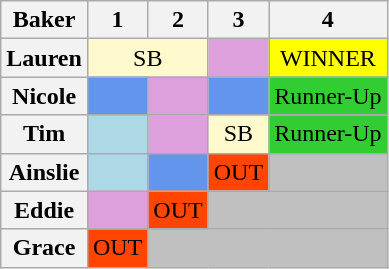<table class="wikitable" style="text-align:center">
<tr>
<th scope="col">Baker</th>
<th scope="col">1</th>
<th scope="col">2</th>
<th scope="col">3</th>
<th scope="col">4</th>
</tr>
<tr>
<th scope="row">Lauren</th>
<td colspan=2 bgcolor="LemonChiffon">SB</td>
<td bgcolor="Plum"></td>
<td bgcolor="yellow">WINNER</td>
</tr>
<tr>
<th scope="row">Nicole</th>
<td bgcolor="cornflowerblue"></td>
<td bgcolor="Plum"></td>
<td bgcolor="cornflowerblue"></td>
<td bgcolor="Limegreen">Runner-Up</td>
</tr>
<tr>
<th scope="row">Tim</th>
<td bgcolor="Lightblue"></td>
<td bgcolor="Plum"></td>
<td bgcolor="LemonChiffon">SB</td>
<td bgcolor="Limegreen">Runner-Up</td>
</tr>
<tr>
<th scope="row">Ainslie</th>
<td bgcolor="Lightblue"></td>
<td bgcolor="cornflowerblue"></td>
<td bgcolor="OrangeRed">OUT</td>
<td style="background:silver;"></td>
</tr>
<tr>
<th scope="row">Eddie</th>
<td bgcolor="Plum"></td>
<td bgcolor="OrangeRed">OUT</td>
<td colspan="2" style="background:silver;"></td>
</tr>
<tr>
<th scope="row">Grace</th>
<td bgcolor="OrangeRed">OUT</td>
<td colspan="3" style="background:silver;"></td>
</tr>
</table>
